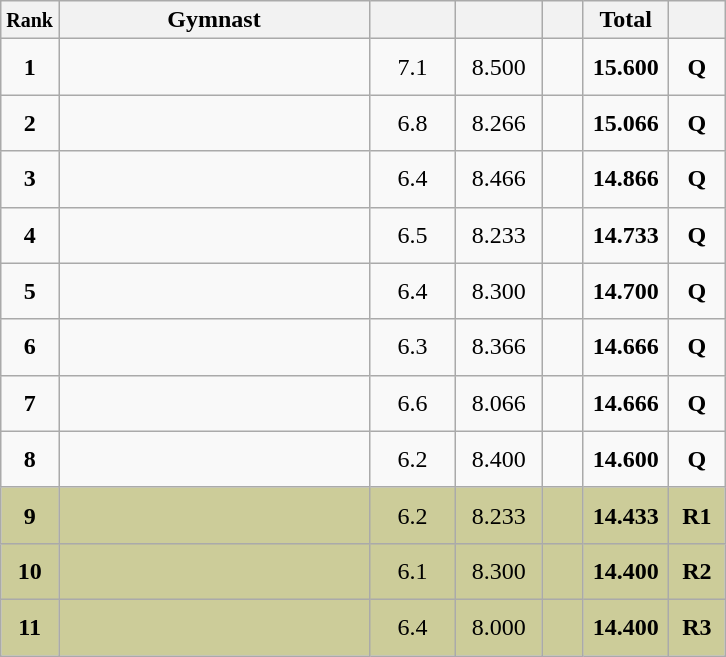<table style="text-align:center;" class="wikitable sortable">
<tr>
<th scope="col" style="width:15px;"><small>Rank</small></th>
<th scope="col" style="width:200px;">Gymnast</th>
<th scope="col" style="width:50px;"><small></small></th>
<th scope="col" style="width:50px;"><small></small></th>
<th scope="col" style="width:20px;"><small></small></th>
<th scope="col" style="width:50px;">Total</th>
<th scope="col" style="width:30px;"><small></small></th>
</tr>
<tr>
<td scope="row" style="text-align:center"><strong>1</strong></td>
<td style="height:30px; text-align:left;"></td>
<td>7.1</td>
<td>8.500</td>
<td></td>
<td><strong>15.600</strong></td>
<td><strong>Q</strong></td>
</tr>
<tr>
<td scope="row" style="text-align:center"><strong>2</strong></td>
<td style="height:30px; text-align:left;"></td>
<td>6.8</td>
<td>8.266</td>
<td></td>
<td><strong>15.066</strong></td>
<td><strong>Q</strong></td>
</tr>
<tr>
<td scope="row" style="text-align:center"><strong>3</strong></td>
<td style="height:30px; text-align:left;"></td>
<td>6.4</td>
<td>8.466</td>
<td></td>
<td><strong>14.866</strong></td>
<td><strong>Q</strong></td>
</tr>
<tr>
<td scope="row" style="text-align:center"><strong>4</strong></td>
<td style="height:30px; text-align:left;"></td>
<td>6.5</td>
<td>8.233</td>
<td></td>
<td><strong>14.733</strong></td>
<td><strong>Q</strong></td>
</tr>
<tr>
<td scope="row" style="text-align:center"><strong>5</strong></td>
<td style="height:30px; text-align:left;"></td>
<td>6.4</td>
<td>8.300</td>
<td></td>
<td><strong>14.700</strong></td>
<td><strong>Q</strong></td>
</tr>
<tr>
<td scope="row" style="text-align:center"><strong>6</strong></td>
<td style="height:30px; text-align:left;"></td>
<td>6.3</td>
<td>8.366</td>
<td></td>
<td><strong>14.666</strong></td>
<td><strong>Q</strong></td>
</tr>
<tr>
<td scope="row" style="text-align:center"><strong>7</strong></td>
<td style="height:30px; text-align:left;"></td>
<td>6.6</td>
<td>8.066</td>
<td></td>
<td><strong>14.666</strong></td>
<td><strong>Q</strong></td>
</tr>
<tr>
<td scope="row" style="text-align:center"><strong>8</strong></td>
<td style="height:30px; text-align:left;"></td>
<td>6.2</td>
<td>8.400</td>
<td></td>
<td><strong>14.600</strong></td>
<td><strong>Q</strong></td>
</tr>
<tr style="background:#cccc99;">
<td scope="row" style="text-align:center"><strong>9</strong></td>
<td style="height:30px; text-align:left;"></td>
<td>6.2</td>
<td>8.233</td>
<td></td>
<td><strong>14.433</strong></td>
<td><strong>R1</strong></td>
</tr>
<tr style="background:#cccc99;">
<td scope="row" style="text-align:center"><strong>10</strong></td>
<td style="height:30px; text-align:left;"></td>
<td>6.1</td>
<td>8.300</td>
<td></td>
<td><strong>14.400</strong></td>
<td><strong>R2</strong></td>
</tr>
<tr style="background:#cccc99;">
<td scope="row" style="text-align:center"><strong>11</strong></td>
<td style="height:30px; text-align:left;"></td>
<td>6.4</td>
<td>8.000</td>
<td></td>
<td><strong>14.400</strong></td>
<td><strong>R3</strong></td>
</tr>
</table>
